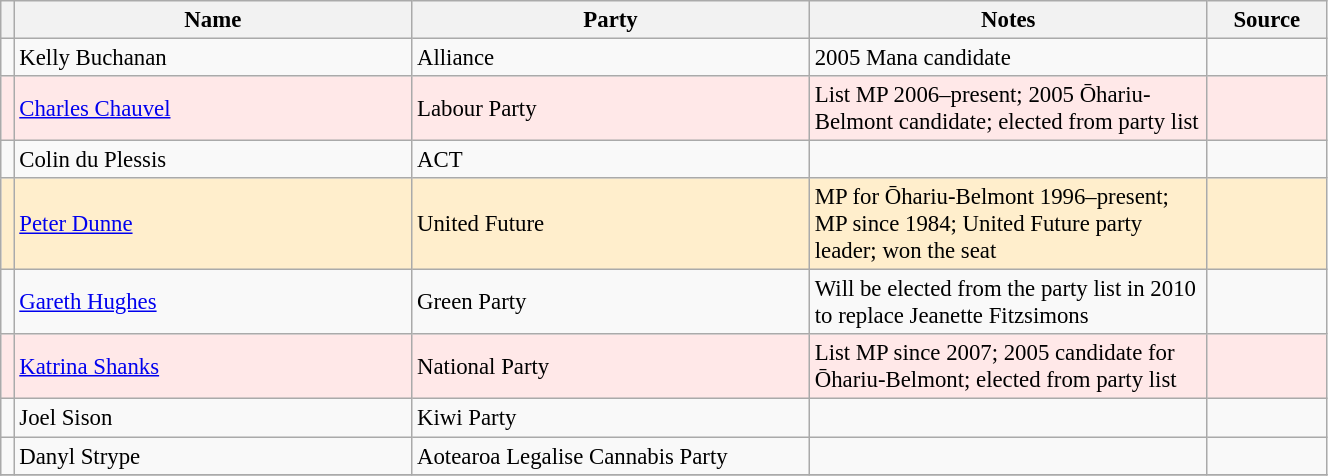<table class="wikitable" width="70%" style="font-size:95%;">
<tr>
<th width=1%></th>
<th width=30%>Name</th>
<th width=30%>Party</th>
<th width=30%>Notes</th>
<th width=9%>Source</th>
</tr>
<tr -->
<td bgcolor=></td>
<td>Kelly Buchanan</td>
<td>Alliance</td>
<td>2005 Mana candidate</td>
<td></td>
</tr>
<tr ---- bgcolor=#FFE8E8>
<td bgcolor=></td>
<td><a href='#'>Charles Chauvel</a></td>
<td>Labour Party</td>
<td>List MP 2006–present; 2005 Ōhariu-Belmont candidate; elected from party list</td>
<td></td>
</tr>
<tr -->
<td bgcolor=></td>
<td>Colin du Plessis</td>
<td>ACT</td>
<td></td>
<td></td>
</tr>
<tr ---- bgcolor=#FFEECC>
<td bgcolor=></td>
<td><a href='#'>Peter Dunne</a></td>
<td>United Future</td>
<td>MP for Ōhariu-Belmont 1996–present; MP since 1984; United Future party leader; won the seat</td>
<td></td>
</tr>
<tr -->
<td bgcolor=></td>
<td><a href='#'>Gareth Hughes</a></td>
<td>Green Party</td>
<td>Will be elected from the party list in 2010 to replace Jeanette Fitzsimons</td>
<td></td>
</tr>
<tr ---- bgcolor=#FFE8E8>
<td bgcolor=></td>
<td><a href='#'>Katrina Shanks</a></td>
<td>National Party</td>
<td>List MP since 2007; 2005 candidate for Ōhariu-Belmont; elected from party list</td>
<td></td>
</tr>
<tr -->
<td bgcolor=></td>
<td>Joel Sison</td>
<td>Kiwi Party</td>
<td></td>
<td></td>
</tr>
<tr -->
<td bgcolor=></td>
<td>Danyl Strype</td>
<td>Aotearoa Legalise Cannabis Party</td>
<td></td>
<td></td>
</tr>
<tr -->
</tr>
</table>
